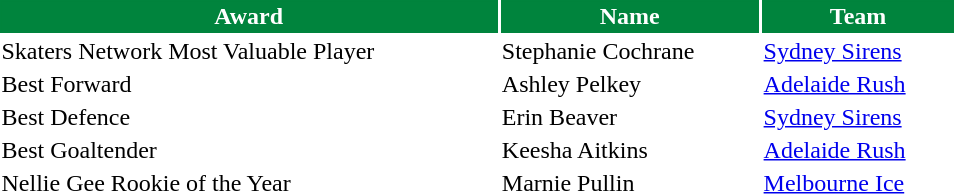<table class="toccolours" style="width:40em">
<tr>
<th style="background:#00843d;color:white;border:#00843d 1px solid">Award</th>
<th style="background:#00843d;color:white;border:#00843d 1px solid">Name</th>
<th style="background:#00843d;color:white;border:#00843d 1px solid">Team</th>
</tr>
<tr>
<td>Skaters Network Most Valuable Player</td>
<td> Stephanie Cochrane</td>
<td><a href='#'>Sydney Sirens</a></td>
</tr>
<tr>
<td>Best Forward</td>
<td> Ashley Pelkey</td>
<td><a href='#'>Adelaide Rush</a></td>
</tr>
<tr>
<td>Best Defence</td>
<td> Erin Beaver</td>
<td><a href='#'>Sydney Sirens</a></td>
</tr>
<tr>
<td>Best Goaltender</td>
<td> Keesha Aitkins</td>
<td><a href='#'>Adelaide Rush</a></td>
</tr>
<tr>
<td>Nellie Gee Rookie of the Year</td>
<td> Marnie Pullin</td>
<td><a href='#'>Melbourne Ice</a></td>
</tr>
<tr>
</tr>
</table>
